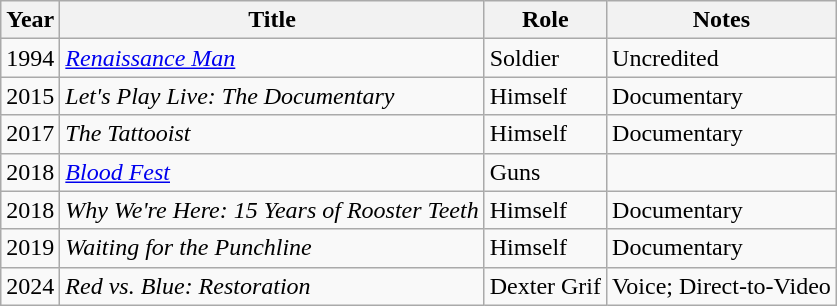<table class="wikitable sortable">
<tr>
<th>Year</th>
<th>Title</th>
<th>Role</th>
<th>Notes</th>
</tr>
<tr>
<td>1994</td>
<td><em><a href='#'>Renaissance Man</a></em></td>
<td>Soldier</td>
<td>Uncredited</td>
</tr>
<tr>
<td>2015</td>
<td><em>Let's Play Live: The Documentary</em></td>
<td>Himself</td>
<td>Documentary</td>
</tr>
<tr>
<td>2017</td>
<td><em>The Tattooist</em></td>
<td>Himself</td>
<td>Documentary</td>
</tr>
<tr>
<td>2018</td>
<td><em><a href='#'>Blood Fest</a></em></td>
<td>Guns</td>
<td></td>
</tr>
<tr>
<td>2018</td>
<td><em>Why We're Here: 15 Years of Rooster Teeth</em></td>
<td>Himself</td>
<td>Documentary</td>
</tr>
<tr>
<td>2019</td>
<td><em>Waiting for the Punchline</em></td>
<td>Himself</td>
<td>Documentary</td>
</tr>
<tr>
<td>2024</td>
<td><em>Red vs. Blue: Restoration</em></td>
<td>Dexter Grif</td>
<td>Voice; Direct-to-Video</td>
</tr>
</table>
